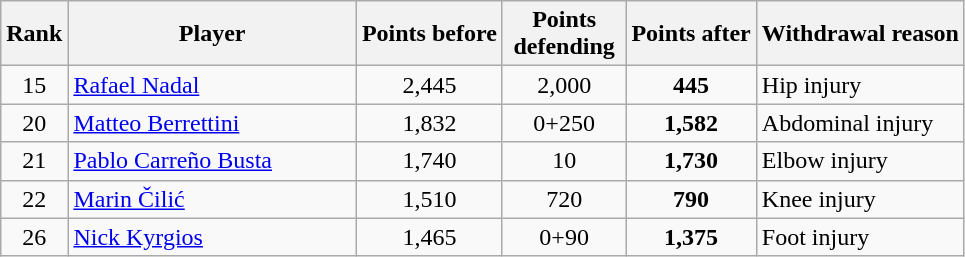<table class="wikitable sortable">
<tr>
<th>Rank</th>
<th style="width:185px;">Player</th>
<th>Points before</th>
<th style="width:75px;">Points defending</th>
<th>Points after</th>
<th>Withdrawal reason</th>
</tr>
<tr>
<td style="text-align:center;">15</td>
<td> <a href='#'>Rafael Nadal</a></td>
<td style="text-align:center;">2,445</td>
<td style="text-align:center;">2,000</td>
<td style="text-align:center;"><strong>445</strong></td>
<td>Hip injury</td>
</tr>
<tr>
<td style="text-align:center;">20</td>
<td> <a href='#'>Matteo Berrettini</a></td>
<td style="text-align:center;">1,832</td>
<td style="text-align:center;">0+250</td>
<td style="text-align:center;"><strong>1,582</strong></td>
<td>Abdominal injury</td>
</tr>
<tr>
<td style="text-align:center;">21</td>
<td> <a href='#'>Pablo Carreño Busta</a></td>
<td style="text-align:center;">1,740</td>
<td style="text-align:center;">10</td>
<td style="text-align:center;"><strong>1,730</strong></td>
<td>Elbow injury</td>
</tr>
<tr>
<td style="text-align:center;">22</td>
<td> <a href='#'>Marin Čilić</a></td>
<td style="text-align:center;">1,510</td>
<td style="text-align:center;">720</td>
<td style="text-align:center;"><strong>790</strong></td>
<td>Knee injury</td>
</tr>
<tr>
<td style="text-align:center;">26</td>
<td> <a href='#'>Nick Kyrgios</a></td>
<td style="text-align:center;">1,465</td>
<td style="text-align:center;">0+90</td>
<td style="text-align:center;"><strong>1,375</strong></td>
<td>Foot injury</td>
</tr>
</table>
